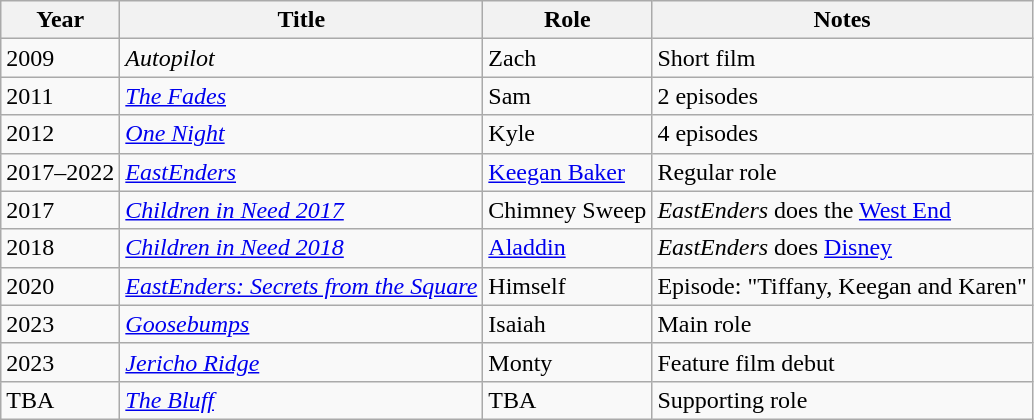<table class="wikitable">
<tr>
<th>Year</th>
<th>Title</th>
<th>Role</th>
<th>Notes</th>
</tr>
<tr>
<td>2009</td>
<td><em>Autopilot</em></td>
<td>Zach</td>
<td>Short film</td>
</tr>
<tr>
<td>2011</td>
<td><em><a href='#'>The Fades</a></em></td>
<td>Sam</td>
<td>2 episodes</td>
</tr>
<tr>
<td>2012</td>
<td><em><a href='#'>One Night</a></em></td>
<td>Kyle</td>
<td>4 episodes</td>
</tr>
<tr>
<td>2017–2022</td>
<td><em><a href='#'>EastEnders</a></em></td>
<td><a href='#'>Keegan Baker</a></td>
<td>Regular role</td>
</tr>
<tr>
<td>2017</td>
<td><em><a href='#'>Children in Need 2017</a></em></td>
<td>Chimney Sweep</td>
<td><em>EastEnders</em> does the <a href='#'>West End</a></td>
</tr>
<tr>
<td>2018</td>
<td><em><a href='#'>Children in Need 2018</a></em></td>
<td><a href='#'>Aladdin</a></td>
<td><em>EastEnders</em> does <a href='#'>Disney</a></td>
</tr>
<tr>
<td>2020</td>
<td><em><a href='#'>EastEnders: Secrets from the Square</a></em></td>
<td>Himself</td>
<td>Episode: "Tiffany, Keegan and Karen"</td>
</tr>
<tr>
<td>2023</td>
<td><em><a href='#'>Goosebumps</a></em></td>
<td>Isaiah</td>
<td>Main role</td>
</tr>
<tr>
<td>2023</td>
<td><em><a href='#'>Jericho Ridge</a></em></td>
<td>Monty</td>
<td>Feature film debut</td>
</tr>
<tr>
<td>TBA</td>
<td><em><a href='#'>The Bluff</a></em></td>
<td>TBA</td>
<td>Supporting role</td>
</tr>
</table>
